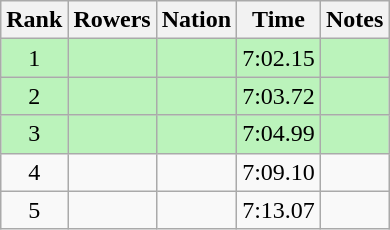<table class="wikitable sortable" style="text-align:center">
<tr>
<th>Rank</th>
<th>Rowers</th>
<th>Nation</th>
<th>Time</th>
<th>Notes</th>
</tr>
<tr bgcolor=bbf3bb>
<td>1</td>
<td align=left data-sort-value="Ertel, Carl"></td>
<td align=left></td>
<td>7:02.15</td>
<td></td>
</tr>
<tr bgcolor=bbf3bb>
<td>2</td>
<td align=left data-sort-value="Lindroos, Aarne"></td>
<td align=left></td>
<td>7:03.72</td>
<td></td>
</tr>
<tr bgcolor=bbf3bb>
<td>3</td>
<td align=left data-sort-value="Bausback, Kurt"></td>
<td align=left></td>
<td>7:04.99</td>
<td></td>
</tr>
<tr>
<td>4</td>
<td align=left data-sort-value="Climent, Fernando"></td>
<td align=left></td>
<td>7:09.10</td>
<td></td>
</tr>
<tr>
<td>5</td>
<td align=left data-sort-value="Dickison, Don"></td>
<td align=left></td>
<td>7:13.07</td>
<td></td>
</tr>
</table>
